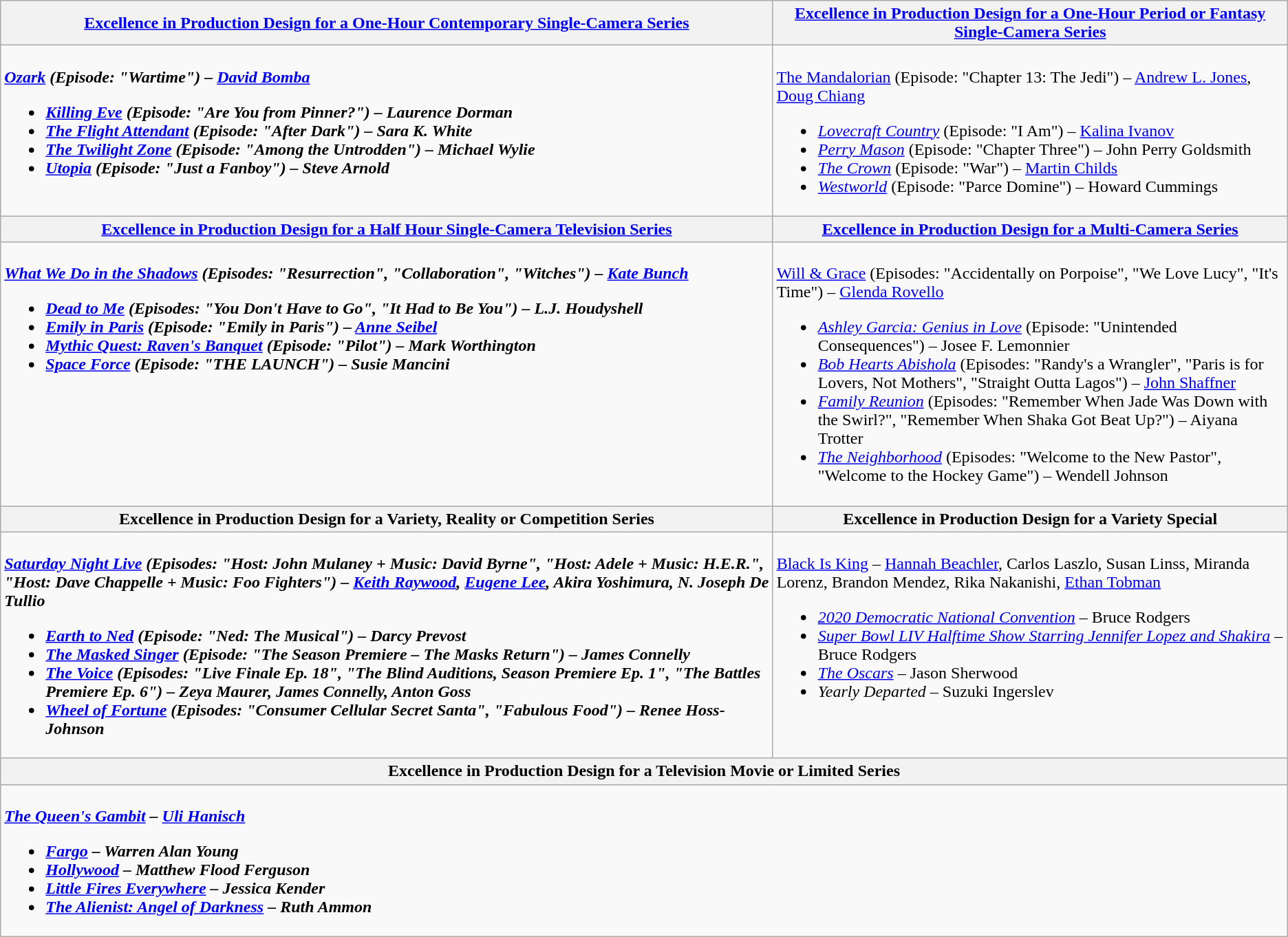<table class=wikitable style="width=100%">
<tr>
<th style="width=50%"><a href='#'>Excellence in Production Design for a One-Hour Contemporary Single-Camera Series</a></th>
<th style="width=50%"><a href='#'>Excellence in Production Design for a One-Hour Period or Fantasy Single-Camera Series</a></th>
</tr>
<tr>
<td valign="top"><br><strong><em><a href='#'>Ozark</a><em> (Episode: "Wartime") – <a href='#'>David Bomba</a><strong><ul><li></em><a href='#'>Killing Eve</a><em> (Episode: "Are You from Pinner?") – Laurence Dorman</li><li></em><a href='#'>The Flight Attendant</a><em> (Episode: "After Dark") – Sara K. White</li><li></em><a href='#'>The Twilight Zone</a><em> (Episode: "Among the Untrodden") – Michael Wylie</li><li></em><a href='#'>Utopia</a><em> (Episode: "Just a Fanboy") – Steve Arnold</li></ul></td>
<td valign="top"><br></em></strong><a href='#'>The Mandalorian</a></em> (Episode: "Chapter 13: The Jedi") – <a href='#'>Andrew L. Jones</a>, <a href='#'>Doug Chiang</a></strong><ul><li><em><a href='#'>Lovecraft Country</a></em> (Episode: "I Am") – <a href='#'>Kalina Ivanov</a></li><li><em><a href='#'>Perry Mason</a></em> (Episode: "Chapter Three") – John Perry Goldsmith</li><li><em><a href='#'>The Crown</a></em> (Episode: "War") – <a href='#'>Martin Childs</a></li><li><em><a href='#'>Westworld</a></em> (Episode: "Parce Domine") – Howard Cummings</li></ul></td>
</tr>
<tr>
<th style="width=50%"><a href='#'>Excellence in Production Design for a Half Hour Single-Camera Television Series</a></th>
<th style="width=50%"><a href='#'>Excellence in Production Design for a Multi-Camera Series</a></th>
</tr>
<tr>
<td valign="top"><br><strong><em><a href='#'>What We Do in the Shadows</a><em> (Episodes: "Resurrection", "Collaboration", "Witches") – <a href='#'>Kate Bunch</a><strong><ul><li></em><a href='#'>Dead to Me</a><em> (Episodes: "You Don't Have to Go", "It Had to Be You") – L.J. Houdyshell</li><li></em><a href='#'>Emily in Paris</a><em> (Episode: "Emily in Paris") – <a href='#'>Anne Seibel</a></li><li></em><a href='#'>Mythic Quest: Raven's Banquet</a><em> (Episode: "Pilot") – Mark Worthington</li><li></em><a href='#'>Space Force</a><em> (Episode: "THE LAUNCH") – Susie Mancini</li></ul></td>
<td valign="top"><br></em></strong><a href='#'>Will & Grace</a></em> (Episodes: "Accidentally on Porpoise", "We Love Lucy", "It's Time") – <a href='#'>Glenda Rovello</a></strong><ul><li><em><a href='#'>Ashley Garcia: Genius in Love</a></em> (Episode: "Unintended Consequences") – Josee F. Lemonnier</li><li><em><a href='#'>Bob Hearts Abishola</a></em> (Episodes: "Randy's a Wrangler", "Paris is for Lovers, Not Mothers", "Straight Outta Lagos") – <a href='#'>John Shaffner</a></li><li><em><a href='#'>Family Reunion</a></em> (Episodes: "Remember When Jade Was Down with the Swirl?", "Remember When Shaka Got Beat Up?") – Aiyana Trotter</li><li><em><a href='#'>The Neighborhood</a></em> (Episodes: "Welcome to the New Pastor", "Welcome to the Hockey Game") – Wendell Johnson</li></ul></td>
</tr>
<tr>
<th style="width=50%">Excellence in Production Design for a Variety, Reality or Competition Series</th>
<th style="width=50%">Excellence in Production Design for a Variety Special</th>
</tr>
<tr>
<td valign="top"><br><strong><em><a href='#'>Saturday Night Live</a><em> (Episodes: "Host: John Mulaney + Music: David Byrne", "Host: Adele + Music: H.E.R.", "Host: Dave Chappelle + Music: Foo Fighters") – <a href='#'>Keith Raywood</a>, <a href='#'>Eugene Lee</a>, Akira Yoshimura, N. Joseph De Tullio<strong><ul><li></em><a href='#'>Earth to Ned</a><em> (Episode: "Ned: The Musical") – Darcy Prevost</li><li></em><a href='#'>The Masked Singer</a><em> (Episode: "The Season Premiere – The Masks Return") – James Connelly</li><li></em><a href='#'>The Voice</a><em> (Episodes: "Live Finale Ep. 18", "The Blind Auditions, Season Premiere Ep. 1", "The Battles Premiere Ep. 6") – Zeya Maurer, James Connelly, Anton Goss</li><li></em><a href='#'>Wheel of Fortune</a><em> (Episodes: "Consumer Cellular Secret Santa", "Fabulous Food") – Renee Hoss-Johnson</li></ul></td>
<td valign="top"><br></em></strong><a href='#'>Black Is King</a></em> – <a href='#'>Hannah Beachler</a>, Carlos Laszlo, Susan Linss, Miranda Lorenz, Brandon Mendez, Rika Nakanishi, <a href='#'>Ethan Tobman</a></strong><ul><li><em><a href='#'>2020 Democratic National Convention</a></em> – Bruce Rodgers</li><li><em><a href='#'>Super Bowl LIV Halftime Show Starring Jennifer Lopez and Shakira</a></em> – Bruce Rodgers</li><li><em><a href='#'>The Oscars</a></em> – Jason Sherwood</li><li><em>Yearly Departed</em> – Suzuki Ingerslev</li></ul></td>
</tr>
<tr>
<th colspan="2">Excellence in Production Design for a Television Movie or Limited Series</th>
</tr>
<tr>
<td valign="top" colspan="2"><br><strong><em><a href='#'>The Queen's Gambit</a><em> – <a href='#'>Uli Hanisch</a><strong><ul><li></em><a href='#'>Fargo</a><em> – Warren Alan Young</li><li></em><a href='#'>Hollywood</a><em> – Matthew Flood Ferguson</li><li></em><a href='#'>Little Fires Everywhere</a><em> – Jessica Kender</li><li></em><a href='#'>The Alienist: Angel of Darkness</a><em> – Ruth Ammon</li></ul></td>
</tr>
</table>
